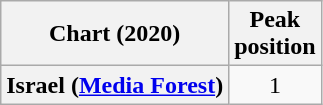<table class="wikitable plainrowheaders" style="text-align:center;">
<tr>
<th>Chart (2020)</th>
<th>Peak<br>position</th>
</tr>
<tr>
<th scope="row">Israel (<a href='#'>Media Forest</a>)</th>
<td>1</td>
</tr>
</table>
